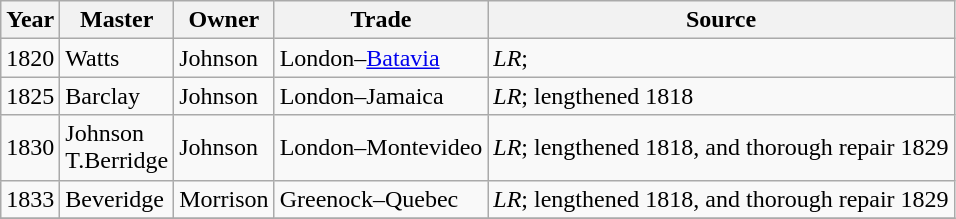<table class=" wikitable">
<tr>
<th>Year</th>
<th>Master</th>
<th>Owner</th>
<th>Trade</th>
<th>Source</th>
</tr>
<tr>
<td>1820</td>
<td>Watts</td>
<td>Johnson</td>
<td>London–<a href='#'>Batavia</a></td>
<td><em>LR</em>;</td>
</tr>
<tr>
<td>1825</td>
<td>Barclay</td>
<td>Johnson</td>
<td>London–Jamaica</td>
<td><em>LR</em>; lengthened 1818</td>
</tr>
<tr>
<td>1830</td>
<td>Johnson<br>T.Berridge</td>
<td>Johnson</td>
<td>London–Montevideo</td>
<td><em>LR</em>; lengthened 1818, and thorough repair 1829</td>
</tr>
<tr>
<td>1833</td>
<td>Beveridge</td>
<td>Morrison</td>
<td>Greenock–Quebec</td>
<td><em>LR</em>; lengthened 1818, and thorough repair 1829</td>
</tr>
<tr>
</tr>
</table>
